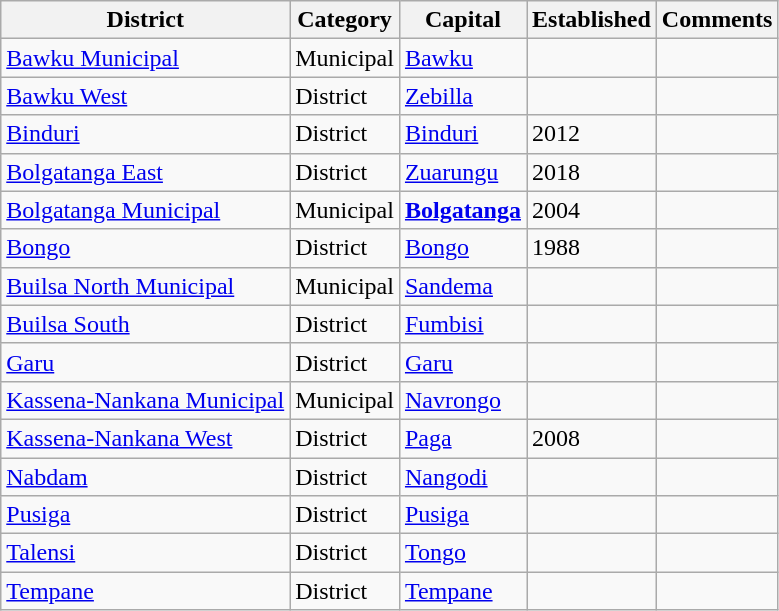<table class="wikitable sortable">
<tr>
<th>District</th>
<th>Category</th>
<th>Capital</th>
<th>Established</th>
<th>Comments</th>
</tr>
<tr>
<td><a href='#'>Bawku Municipal</a></td>
<td>Municipal</td>
<td><a href='#'>Bawku</a></td>
<td></td>
<td></td>
</tr>
<tr>
<td><a href='#'>Bawku West</a></td>
<td>District</td>
<td><a href='#'>Zebilla</a></td>
<td></td>
<td></td>
</tr>
<tr>
<td><a href='#'>Binduri</a></td>
<td>District</td>
<td><a href='#'>Binduri</a></td>
<td>2012</td>
<td></td>
</tr>
<tr>
<td><a href='#'>Bolgatanga East</a></td>
<td>District</td>
<td><a href='#'>Zuarungu</a></td>
<td>2018</td>
<td></td>
</tr>
<tr>
<td><a href='#'>Bolgatanga Municipal</a></td>
<td>Municipal</td>
<td><strong><a href='#'>Bolgatanga</a></strong></td>
<td>2004</td>
<td></td>
</tr>
<tr>
<td><a href='#'>Bongo</a></td>
<td>District</td>
<td><a href='#'>Bongo</a></td>
<td>1988</td>
<td></td>
</tr>
<tr>
<td><a href='#'>Builsa North Municipal</a></td>
<td>Municipal</td>
<td><a href='#'>Sandema</a></td>
<td></td>
<td></td>
</tr>
<tr>
<td><a href='#'>Builsa South</a></td>
<td>District</td>
<td><a href='#'>Fumbisi</a></td>
<td></td>
<td></td>
</tr>
<tr>
<td><a href='#'>Garu</a></td>
<td>District</td>
<td><a href='#'>Garu</a></td>
<td></td>
<td></td>
</tr>
<tr>
<td><a href='#'>Kassena-Nankana Municipal</a></td>
<td>Municipal</td>
<td><a href='#'>Navrongo</a></td>
<td></td>
<td></td>
</tr>
<tr>
<td><a href='#'>Kassena-Nankana West</a></td>
<td>District</td>
<td><a href='#'>Paga</a></td>
<td>2008</td>
<td></td>
</tr>
<tr>
<td><a href='#'>Nabdam</a></td>
<td>District</td>
<td><a href='#'>Nangodi</a></td>
<td></td>
<td></td>
</tr>
<tr>
<td><a href='#'>Pusiga</a></td>
<td>District</td>
<td><a href='#'>Pusiga</a></td>
<td></td>
<td></td>
</tr>
<tr>
<td><a href='#'>Talensi</a></td>
<td>District</td>
<td><a href='#'>Tongo</a></td>
<td></td>
<td></td>
</tr>
<tr>
<td><a href='#'>Tempane</a></td>
<td>District</td>
<td><a href='#'>Tempane</a></td>
<td></td>
<td></td>
</tr>
</table>
